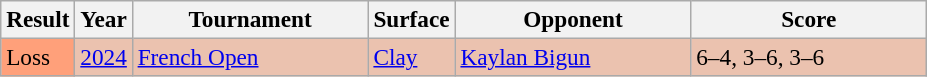<table class="wikitable" style=font-size:97%>
<tr>
<th>Result</th>
<th>Year</th>
<th width=150>Tournament</th>
<th>Surface</th>
<th width=150>Opponent</th>
<th width=150>Score</th>
</tr>
<tr bgcolor=ebc2af>
<td bgcolor=FFA07A>Loss</td>
<td><a href='#'>2024</a></td>
<td><a href='#'>French Open</a></td>
<td><a href='#'>Clay</a></td>
<td> <a href='#'>Kaylan Bigun</a></td>
<td>6–4, 3–6, 3–6</td>
</tr>
</table>
